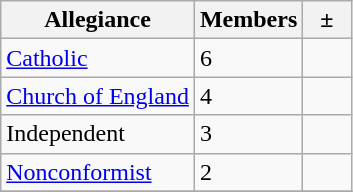<table class="wikitable">
<tr>
<th>Allegiance</th>
<th>Members</th>
<th>  ±  </th>
</tr>
<tr>
<td><a href='#'>Catholic</a></td>
<td>6</td>
<td></td>
</tr>
<tr>
<td><a href='#'>Church of England</a></td>
<td>4</td>
<td></td>
</tr>
<tr>
<td>Independent</td>
<td>3</td>
<td></td>
</tr>
<tr>
<td><a href='#'>Nonconformist</a></td>
<td>2</td>
<td></td>
</tr>
<tr>
</tr>
</table>
